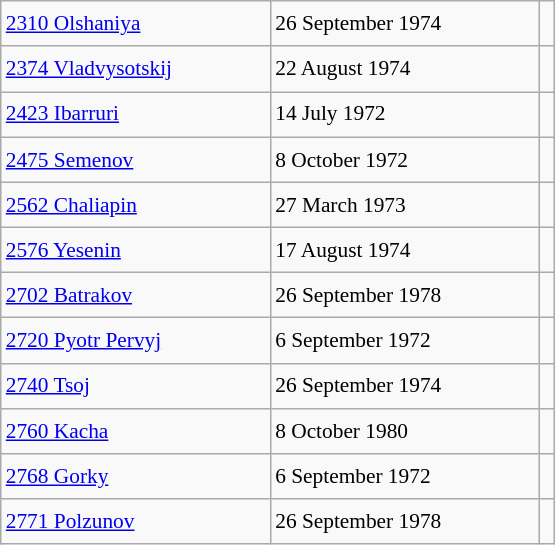<table class="wikitable" style="font-size: 89%; float: left; width: 26em; margin-right: 1em; line-height: 1.65em; !important; height: 324px;">
<tr>
<td><a href='#'>2310 Olshaniya</a></td>
<td>26 September 1974</td>
<td></td>
</tr>
<tr>
<td><a href='#'>2374 Vladvysotskij</a></td>
<td>22 August 1974</td>
<td></td>
</tr>
<tr>
<td><a href='#'>2423 Ibarruri</a></td>
<td>14 July 1972</td>
<td></td>
</tr>
<tr>
<td><a href='#'>2475 Semenov</a></td>
<td>8 October 1972</td>
<td></td>
</tr>
<tr>
<td><a href='#'>2562 Chaliapin</a></td>
<td>27 March 1973</td>
<td></td>
</tr>
<tr>
<td><a href='#'>2576 Yesenin</a></td>
<td>17 August 1974</td>
<td></td>
</tr>
<tr>
<td><a href='#'>2702 Batrakov</a></td>
<td>26 September 1978</td>
<td></td>
</tr>
<tr>
<td><a href='#'>2720 Pyotr Pervyj</a></td>
<td>6 September 1972</td>
<td></td>
</tr>
<tr>
<td><a href='#'>2740 Tsoj</a></td>
<td>26 September 1974</td>
<td></td>
</tr>
<tr>
<td><a href='#'>2760 Kacha</a></td>
<td>8 October 1980</td>
<td></td>
</tr>
<tr>
<td><a href='#'>2768 Gorky</a></td>
<td>6 September 1972</td>
<td></td>
</tr>
<tr>
<td><a href='#'>2771 Polzunov</a></td>
<td>26 September 1978</td>
<td></td>
</tr>
</table>
